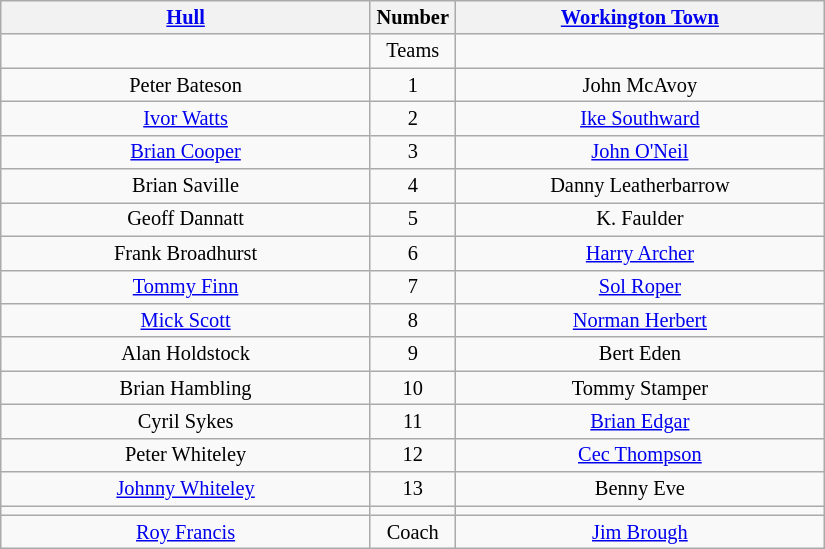<table class="wikitable" style="text-align:center; font-size: 85%">
<tr>
<th width=240 abbr=winner><a href='#'>Hull</a></th>
<th width=50 abbr="Number">Number</th>
<th width=240 abbr=runner-up><a href='#'>Workington Town</a></th>
</tr>
<tr>
<td></td>
<td>Teams</td>
<td></td>
</tr>
<tr>
<td>Peter Bateson</td>
<td>1</td>
<td>John McAvoy</td>
</tr>
<tr>
<td><a href='#'>Ivor Watts</a></td>
<td>2</td>
<td><a href='#'>Ike Southward</a></td>
</tr>
<tr>
<td><a href='#'>Brian Cooper</a></td>
<td>3</td>
<td><a href='#'>John O'Neil</a></td>
</tr>
<tr>
<td>Brian Saville</td>
<td>4</td>
<td>Danny Leatherbarrow</td>
</tr>
<tr>
<td>Geoff Dannatt</td>
<td>5</td>
<td>K. Faulder</td>
</tr>
<tr>
<td>Frank Broadhurst</td>
<td>6</td>
<td><a href='#'>Harry Archer</a></td>
</tr>
<tr>
<td><a href='#'>Tommy Finn</a></td>
<td>7</td>
<td><a href='#'>Sol Roper</a></td>
</tr>
<tr>
<td><a href='#'>Mick Scott</a></td>
<td>8</td>
<td><a href='#'>Norman Herbert</a></td>
</tr>
<tr>
<td>Alan Holdstock</td>
<td>9</td>
<td>Bert Eden</td>
</tr>
<tr>
<td>Brian Hambling</td>
<td>10</td>
<td>Tommy Stamper</td>
</tr>
<tr>
<td>Cyril Sykes</td>
<td>11</td>
<td><a href='#'>Brian Edgar</a></td>
</tr>
<tr>
<td>Peter Whiteley</td>
<td>12</td>
<td><a href='#'>Cec Thompson</a></td>
</tr>
<tr>
<td><a href='#'>Johnny Whiteley</a></td>
<td>13</td>
<td>Benny Eve</td>
</tr>
<tr>
<td></td>
<td></td>
<td></td>
</tr>
<tr>
<td><a href='#'>Roy Francis</a></td>
<td>Coach</td>
<td><a href='#'>Jim Brough</a></td>
</tr>
</table>
